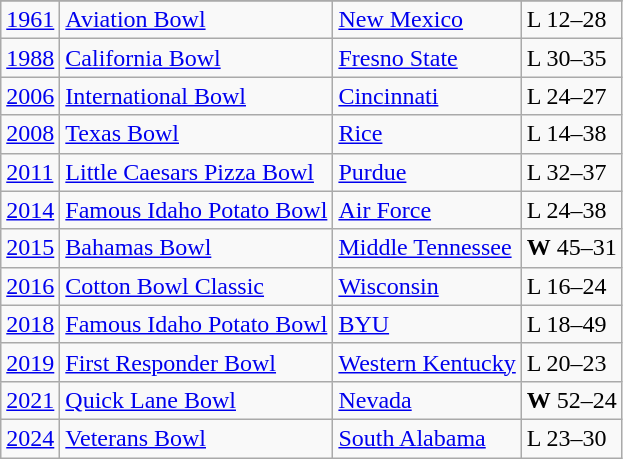<table class="wikitable">
<tr>
</tr>
<tr>
<td><a href='#'>1961</a></td>
<td><a href='#'>Aviation Bowl</a></td>
<td><a href='#'>New Mexico</a></td>
<td>L 12–28</td>
</tr>
<tr>
<td><a href='#'>1988</a></td>
<td><a href='#'>California Bowl</a></td>
<td><a href='#'>Fresno State</a></td>
<td>L 30–35</td>
</tr>
<tr>
<td><a href='#'>2006</a></td>
<td><a href='#'>International Bowl</a></td>
<td><a href='#'>Cincinnati</a></td>
<td>L 24–27</td>
</tr>
<tr>
<td><a href='#'>2008</a></td>
<td><a href='#'>Texas Bowl</a></td>
<td><a href='#'>Rice</a></td>
<td>L 14–38</td>
</tr>
<tr>
<td><a href='#'>2011</a></td>
<td><a href='#'>Little Caesars Pizza Bowl</a></td>
<td><a href='#'>Purdue</a></td>
<td>L 32–37</td>
</tr>
<tr>
<td><a href='#'>2014</a></td>
<td><a href='#'>Famous Idaho Potato Bowl</a></td>
<td><a href='#'>Air Force</a></td>
<td>L 24–38</td>
</tr>
<tr>
<td><a href='#'>2015</a></td>
<td><a href='#'>Bahamas Bowl</a></td>
<td><a href='#'>Middle Tennessee</a></td>
<td><strong>W</strong> 45–31</td>
</tr>
<tr>
<td><a href='#'>2016</a></td>
<td><a href='#'>Cotton Bowl Classic</a></td>
<td><a href='#'>Wisconsin</a></td>
<td>L 16–24</td>
</tr>
<tr>
<td><a href='#'>2018</a></td>
<td><a href='#'>Famous Idaho Potato Bowl</a></td>
<td><a href='#'>BYU</a></td>
<td>L 18–49</td>
</tr>
<tr>
<td><a href='#'>2019</a></td>
<td><a href='#'>First Responder Bowl</a></td>
<td><a href='#'>Western Kentucky</a></td>
<td>L 20–23</td>
</tr>
<tr>
<td><a href='#'>2021</a></td>
<td><a href='#'>Quick Lane Bowl</a></td>
<td><a href='#'>Nevada</a></td>
<td><strong>W</strong> 52–24</td>
</tr>
<tr>
<td><a href='#'>2024</a></td>
<td><a href='#'>Veterans Bowl</a></td>
<td><a href='#'>South Alabama</a></td>
<td>L 23–30</td>
</tr>
</table>
